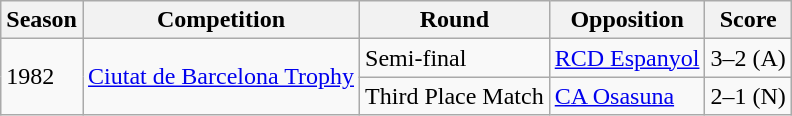<table class="wikitable">
<tr>
<th>Season</th>
<th>Competition</th>
<th>Round</th>
<th>Opposition</th>
<th>Score</th>
</tr>
<tr>
<td rowspan="2">1982</td>
<td rowspan="2"><a href='#'>Ciutat de Barcelona Trophy</a></td>
<td>Semi-final</td>
<td> <a href='#'>RCD Espanyol</a></td>
<td>3–2 (A)</td>
</tr>
<tr>
<td>Third Place Match</td>
<td> <a href='#'>CA Osasuna</a></td>
<td>2–1 (N)</td>
</tr>
</table>
